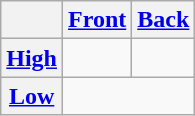<table class="wikitable" style="text-align: center;">
<tr>
<th></th>
<th><a href='#'>Front</a></th>
<th><a href='#'>Back</a></th>
</tr>
<tr>
<th><a href='#'>High</a></th>
<td></td>
<td></td>
</tr>
<tr>
<th><a href='#'>Low</a></th>
<td colspan="2"></td>
</tr>
</table>
